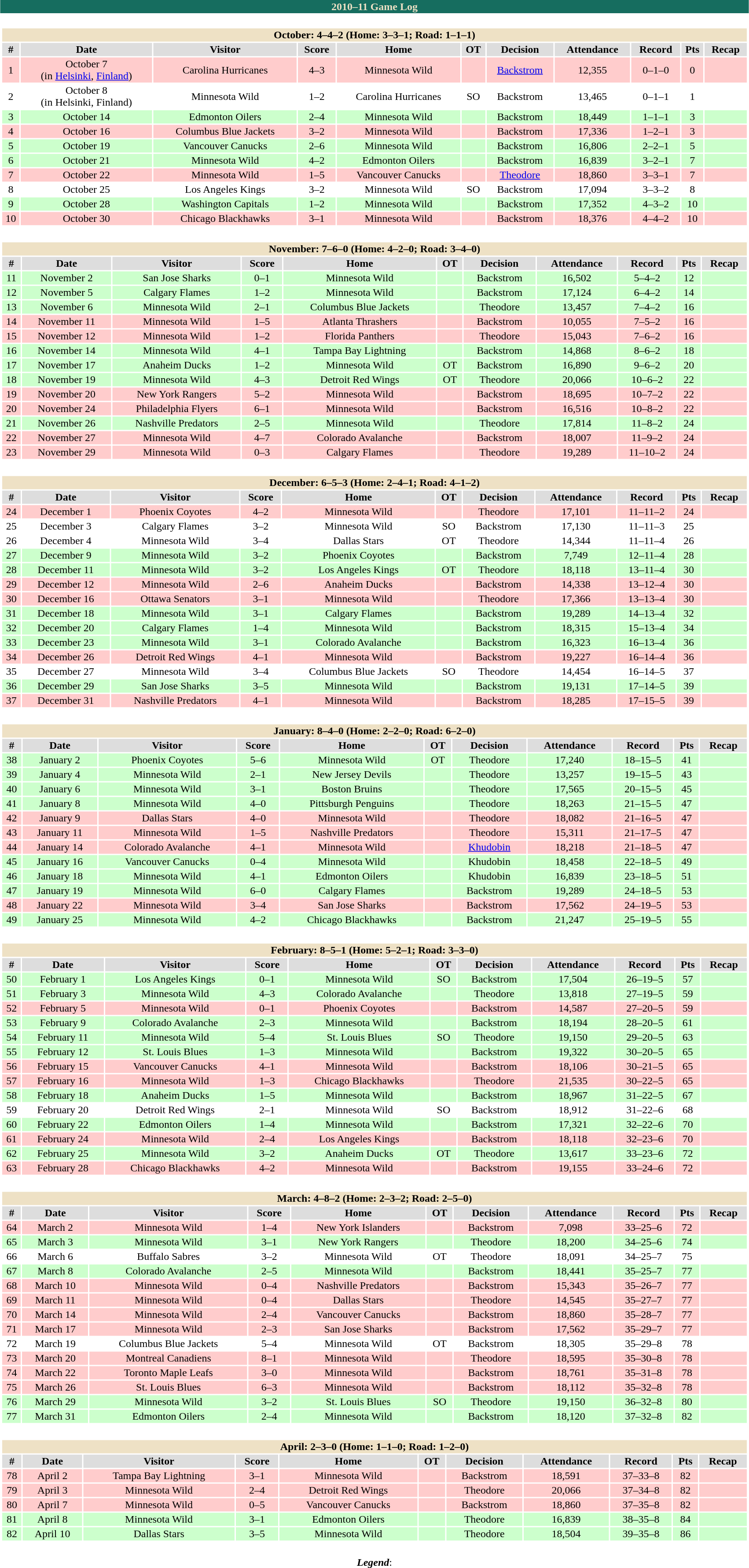<table class="toccolours collapsible"  style="width:90%; clear:both; margin:1.5em auto; text-align:center;">
<tr>
<th colspan=11 style="background:#166D5F; color:#EEE1C5;">2010–11 Game Log</th>
</tr>
<tr>
<td colspan=11><br><table class="toccolours collapsible collapsed" style="width:100%;">
<tr>
<th colspan="11" style="background:#eee1c5; color:#000;">October: 4–4–2 (Home: 3–3–1; Road: 1–1–1)</th>
</tr>
<tr style="text-align:center; background:#ddd;">
<td><strong>#</strong></td>
<td><strong>Date</strong></td>
<td><strong>Visitor</strong></td>
<td><strong>Score</strong></td>
<td><strong>Home</strong></td>
<td><strong>OT</strong></td>
<td><strong>Decision</strong></td>
<td><strong>Attendance</strong></td>
<td><strong>Record</strong></td>
<td><strong>Pts</strong></td>
<td><strong>Recap</strong></td>
</tr>
<tr style="text-align:center; background:#fcc;">
<td>1</td>
<td>October 7<br>(in <a href='#'>Helsinki</a>, <a href='#'>Finland</a>)</td>
<td>Carolina Hurricanes</td>
<td>4–3</td>
<td>Minnesota Wild</td>
<td></td>
<td><a href='#'>Backstrom</a></td>
<td>12,355</td>
<td>0–1–0</td>
<td>0</td>
<td></td>
</tr>
<tr style="text-align:center; background:white;">
<td>2</td>
<td>October 8<br>(in Helsinki, Finland)</td>
<td>Minnesota Wild</td>
<td>1–2</td>
<td>Carolina Hurricanes</td>
<td>SO</td>
<td>Backstrom</td>
<td>13,465</td>
<td>0–1–1</td>
<td>1</td>
<td></td>
</tr>
<tr style="text-align:center; background:#cfc;">
<td>3</td>
<td>October 14</td>
<td>Edmonton Oilers</td>
<td>2–4</td>
<td>Minnesota Wild</td>
<td></td>
<td>Backstrom</td>
<td>18,449</td>
<td>1–1–1</td>
<td>3</td>
<td></td>
</tr>
<tr style="text-align:center; background:#fcc;">
<td>4</td>
<td>October 16</td>
<td>Columbus Blue Jackets</td>
<td>3–2</td>
<td>Minnesota Wild</td>
<td></td>
<td>Backstrom</td>
<td>17,336</td>
<td>1–2–1</td>
<td>3</td>
<td></td>
</tr>
<tr style="text-align:center; background:#cfc;">
<td>5</td>
<td>October 19</td>
<td>Vancouver Canucks</td>
<td>2–6</td>
<td>Minnesota Wild</td>
<td></td>
<td>Backstrom</td>
<td>16,806</td>
<td>2–2–1</td>
<td>5</td>
<td></td>
</tr>
<tr style="text-align:center; background:#cfc;">
<td>6</td>
<td>October 21</td>
<td>Minnesota Wild</td>
<td>4–2</td>
<td>Edmonton Oilers</td>
<td></td>
<td>Backstrom</td>
<td>16,839</td>
<td>3–2–1</td>
<td>7</td>
<td></td>
</tr>
<tr style="text-align:center; background:#fcc;">
<td>7</td>
<td>October 22</td>
<td>Minnesota Wild</td>
<td>1–5</td>
<td>Vancouver Canucks</td>
<td></td>
<td><a href='#'>Theodore</a></td>
<td>18,860</td>
<td>3–3–1</td>
<td>7</td>
<td></td>
</tr>
<tr style="text-align:center; background:white;">
<td>8</td>
<td>October 25</td>
<td>Los Angeles Kings</td>
<td>3–2</td>
<td>Minnesota Wild</td>
<td>SO</td>
<td>Backstrom</td>
<td>17,094</td>
<td>3–3–2</td>
<td>8</td>
<td></td>
</tr>
<tr style="text-align:center; background:#cfc;">
<td>9</td>
<td>October 28</td>
<td>Washington Capitals</td>
<td>1–2</td>
<td>Minnesota Wild</td>
<td></td>
<td>Backstrom</td>
<td>17,352</td>
<td>4–3–2</td>
<td>10</td>
<td></td>
</tr>
<tr style="text-align:center; background:#fcc;">
<td>10</td>
<td>October 30</td>
<td>Chicago Blackhawks</td>
<td>3–1</td>
<td>Minnesota Wild</td>
<td></td>
<td>Backstrom</td>
<td>18,376</td>
<td>4–4–2</td>
<td>10</td>
<td></td>
</tr>
</table>
</td>
</tr>
<tr>
<td colspan=11><br><table class="toccolours collapsible collapsed" style="width:100%;">
<tr>
<th colspan="11" style="background:#eee1c5; color:#000;">November: 7–6–0 (Home: 4–2–0; Road: 3–4–0)</th>
</tr>
<tr style="text-align:center; background:#ddd;">
<td><strong>#</strong></td>
<td><strong>Date</strong></td>
<td><strong>Visitor</strong></td>
<td><strong>Score</strong></td>
<td><strong>Home</strong></td>
<td><strong>OT</strong></td>
<td><strong>Decision</strong></td>
<td><strong>Attendance</strong></td>
<td><strong>Record</strong></td>
<td><strong>Pts</strong></td>
<td><strong>Recap</strong></td>
</tr>
<tr style="text-align:center; background:#cfc;">
<td>11</td>
<td>November 2</td>
<td>San Jose Sharks</td>
<td>0–1</td>
<td>Minnesota Wild</td>
<td></td>
<td>Backstrom</td>
<td>16,502</td>
<td>5–4–2</td>
<td>12</td>
<td></td>
</tr>
<tr style="text-align:center; background:#cfc;">
<td>12</td>
<td>November 5</td>
<td>Calgary Flames</td>
<td>1–2</td>
<td>Minnesota Wild</td>
<td></td>
<td>Backstrom</td>
<td>17,124</td>
<td>6–4–2</td>
<td>14</td>
<td></td>
</tr>
<tr style="text-align:center; background:#cfc;">
<td>13</td>
<td>November 6</td>
<td>Minnesota Wild</td>
<td>2–1</td>
<td>Columbus Blue Jackets</td>
<td></td>
<td>Theodore</td>
<td>13,457</td>
<td>7–4–2</td>
<td>16</td>
<td></td>
</tr>
<tr style="text-align:center; background:#fcc;">
<td>14</td>
<td>November 11</td>
<td>Minnesota Wild</td>
<td>1–5</td>
<td>Atlanta Thrashers</td>
<td></td>
<td>Backstrom</td>
<td>10,055</td>
<td>7–5–2</td>
<td>16</td>
<td></td>
</tr>
<tr style="text-align:center; background:#fcc;">
<td>15</td>
<td>November 12</td>
<td>Minnesota Wild</td>
<td>1–2</td>
<td>Florida Panthers</td>
<td></td>
<td>Theodore</td>
<td>15,043</td>
<td>7–6–2</td>
<td>16</td>
<td></td>
</tr>
<tr style="text-align:center; background:#cfc;">
<td>16</td>
<td>November 14</td>
<td>Minnesota Wild</td>
<td>4–1</td>
<td>Tampa Bay Lightning</td>
<td></td>
<td>Backstrom</td>
<td>14,868</td>
<td>8–6–2</td>
<td>18</td>
<td></td>
</tr>
<tr style="text-align:center; background:#cfc;">
<td>17</td>
<td>November 17</td>
<td>Anaheim Ducks</td>
<td>1–2</td>
<td>Minnesota Wild</td>
<td>OT</td>
<td>Backstrom</td>
<td>16,890</td>
<td>9–6–2</td>
<td>20</td>
<td></td>
</tr>
<tr style="text-align:center; background:#cfc;">
<td>18</td>
<td>November 19</td>
<td>Minnesota Wild</td>
<td>4–3</td>
<td>Detroit Red Wings</td>
<td>OT</td>
<td>Theodore</td>
<td>20,066</td>
<td>10–6–2</td>
<td>22</td>
<td></td>
</tr>
<tr style="text-align:center; background:#fcc;">
<td>19</td>
<td>November 20</td>
<td>New York Rangers</td>
<td>5–2</td>
<td>Minnesota Wild</td>
<td></td>
<td>Backstrom</td>
<td>18,695</td>
<td>10–7–2</td>
<td>22</td>
<td></td>
</tr>
<tr style="text-align:center; background:#fcc;">
<td>20</td>
<td>November 24</td>
<td>Philadelphia Flyers</td>
<td>6–1</td>
<td>Minnesota Wild</td>
<td></td>
<td>Backstrom</td>
<td>16,516</td>
<td>10–8–2</td>
<td>22</td>
<td></td>
</tr>
<tr style="text-align:center; background:#cfc;">
<td>21</td>
<td>November 26</td>
<td>Nashville Predators</td>
<td>2–5</td>
<td>Minnesota Wild</td>
<td></td>
<td>Theodore</td>
<td>17,814</td>
<td>11–8–2</td>
<td>24</td>
<td></td>
</tr>
<tr style="text-align:center; background:#fcc;">
<td>22</td>
<td>November 27</td>
<td>Minnesota Wild</td>
<td>4–7</td>
<td>Colorado Avalanche</td>
<td></td>
<td>Backstrom</td>
<td>18,007</td>
<td>11–9–2</td>
<td>24</td>
<td></td>
</tr>
<tr style="text-align:center; background:#fcc;">
<td>23</td>
<td>November 29</td>
<td>Minnesota Wild</td>
<td>0–3</td>
<td>Calgary Flames</td>
<td></td>
<td>Theodore</td>
<td>19,289</td>
<td>11–10–2</td>
<td>24</td>
<td></td>
</tr>
</table>
</td>
</tr>
<tr>
<td colspan=11><br><table class="toccolours collapsible collapsed" style="width:100%;">
<tr>
<th colspan="11" style="background:#eee1c5; color:#000;">December: 6–5–3 (Home: 2–4–1; Road: 4–1–2)</th>
</tr>
<tr style="text-align:center; background:#ddd;">
<td><strong>#</strong></td>
<td><strong>Date</strong></td>
<td><strong>Visitor</strong></td>
<td><strong>Score</strong></td>
<td><strong>Home</strong></td>
<td><strong>OT</strong></td>
<td><strong>Decision</strong></td>
<td><strong>Attendance</strong></td>
<td><strong>Record</strong></td>
<td><strong>Pts</strong></td>
<td><strong>Recap</strong></td>
</tr>
<tr style="text-align:center; background:#fcc;">
<td>24</td>
<td>December 1</td>
<td>Phoenix Coyotes</td>
<td>4–2</td>
<td>Minnesota Wild</td>
<td></td>
<td>Theodore</td>
<td>17,101</td>
<td>11–11–2</td>
<td>24</td>
<td></td>
</tr>
<tr style="text-align:center; background:white;">
<td>25</td>
<td>December 3</td>
<td>Calgary Flames</td>
<td>3–2</td>
<td>Minnesota Wild</td>
<td>SO</td>
<td>Backstrom</td>
<td>17,130</td>
<td>11–11–3</td>
<td>25</td>
<td></td>
</tr>
<tr style="text-align:center; background:white;">
<td>26</td>
<td>December 4</td>
<td>Minnesota Wild</td>
<td>3–4</td>
<td>Dallas Stars</td>
<td>OT</td>
<td>Theodore</td>
<td>14,344</td>
<td>11–11–4</td>
<td>26</td>
<td></td>
</tr>
<tr style="text-align:center; background:#cfc;">
<td>27</td>
<td>December 9</td>
<td>Minnesota Wild</td>
<td>3–2</td>
<td>Phoenix Coyotes</td>
<td></td>
<td>Backstrom</td>
<td>7,749</td>
<td>12–11–4</td>
<td>28</td>
<td></td>
</tr>
<tr style="text-align:center; background:#cfc;">
<td>28</td>
<td>December 11</td>
<td>Minnesota Wild</td>
<td>3–2</td>
<td>Los Angeles Kings</td>
<td>OT</td>
<td>Theodore</td>
<td>18,118</td>
<td>13–11–4</td>
<td>30</td>
<td></td>
</tr>
<tr style="text-align:center; background:#fcc;">
<td>29</td>
<td>December 12</td>
<td>Minnesota Wild</td>
<td>2–6</td>
<td>Anaheim Ducks</td>
<td></td>
<td>Backstrom</td>
<td>14,338</td>
<td>13–12–4</td>
<td>30</td>
<td></td>
</tr>
<tr style="text-align:center; background:#fcc;">
<td>30</td>
<td>December 16</td>
<td>Ottawa Senators</td>
<td>3–1</td>
<td>Minnesota Wild</td>
<td></td>
<td>Theodore</td>
<td>17,366</td>
<td>13–13–4</td>
<td>30</td>
<td></td>
</tr>
<tr style="text-align:center; background:#cfc;">
<td>31</td>
<td>December 18</td>
<td>Minnesota Wild</td>
<td>3–1</td>
<td>Calgary Flames</td>
<td></td>
<td>Backstrom</td>
<td>19,289</td>
<td>14–13–4</td>
<td>32</td>
<td></td>
</tr>
<tr style="text-align:center; background:#cfc;">
<td>32</td>
<td>December 20</td>
<td>Calgary Flames</td>
<td>1–4</td>
<td>Minnesota Wild</td>
<td></td>
<td>Backstrom</td>
<td>18,315</td>
<td>15–13–4</td>
<td>34</td>
<td></td>
</tr>
<tr style="text-align:center; background:#cfc;">
<td>33</td>
<td>December 23</td>
<td>Minnesota Wild</td>
<td>3–1</td>
<td>Colorado Avalanche</td>
<td></td>
<td>Backstrom</td>
<td>16,323</td>
<td>16–13–4</td>
<td>36</td>
<td></td>
</tr>
<tr style="text-align:center; background:#fcc;">
<td>34</td>
<td>December 26</td>
<td>Detroit Red Wings</td>
<td>4–1</td>
<td>Minnesota Wild</td>
<td></td>
<td>Backstrom</td>
<td>19,227</td>
<td>16–14–4</td>
<td>36</td>
<td></td>
</tr>
<tr style="text-align:center; background:white;">
<td>35</td>
<td>December 27</td>
<td>Minnesota Wild</td>
<td>3–4</td>
<td>Columbus Blue Jackets</td>
<td>SO</td>
<td>Theodore</td>
<td>14,454</td>
<td>16–14–5</td>
<td>37</td>
<td></td>
</tr>
<tr style="text-align:center; background:#cfc;">
<td>36</td>
<td>December 29</td>
<td>San Jose Sharks</td>
<td>3–5</td>
<td>Minnesota Wild</td>
<td></td>
<td>Backstrom</td>
<td>19,131</td>
<td>17–14–5</td>
<td>39</td>
<td></td>
</tr>
<tr style="text-align:center; background:#fcc;">
<td>37</td>
<td>December 31</td>
<td>Nashville Predators</td>
<td>4–1</td>
<td>Minnesota Wild</td>
<td></td>
<td>Backstrom</td>
<td>18,285</td>
<td>17–15–5</td>
<td>39</td>
<td></td>
</tr>
</table>
</td>
</tr>
<tr>
<td colspan=11><br><table class="toccolours collapsible collapsed" style="width:100%;">
<tr>
<th colspan="11" style="background:#eee1c5; color:#000;">January: 8–4–0 (Home: 2–2–0; Road: 6–2–0)</th>
</tr>
<tr style="text-align:center; background:#ddd;">
<td><strong>#</strong></td>
<td><strong>Date</strong></td>
<td><strong>Visitor</strong></td>
<td><strong>Score</strong></td>
<td><strong>Home</strong></td>
<td><strong>OT</strong></td>
<td><strong>Decision</strong></td>
<td><strong>Attendance</strong></td>
<td><strong>Record</strong></td>
<td><strong>Pts</strong></td>
<td><strong>Recap</strong></td>
</tr>
<tr style="text-align:center; background:#cfc;">
<td>38</td>
<td>January 2</td>
<td>Phoenix Coyotes</td>
<td>5–6</td>
<td>Minnesota Wild</td>
<td>OT</td>
<td>Theodore</td>
<td>17,240</td>
<td>18–15–5</td>
<td>41</td>
<td></td>
</tr>
<tr style="text-align:center; background:#cfc;">
<td>39</td>
<td>January 4</td>
<td>Minnesota Wild</td>
<td>2–1</td>
<td>New Jersey Devils</td>
<td></td>
<td>Theodore</td>
<td>13,257</td>
<td>19–15–5</td>
<td>43</td>
<td></td>
</tr>
<tr style="text-align:center; background:#cfc;">
<td>40</td>
<td>January 6</td>
<td>Minnesota Wild</td>
<td>3–1</td>
<td>Boston Bruins</td>
<td></td>
<td>Theodore</td>
<td>17,565</td>
<td>20–15–5</td>
<td>45</td>
<td></td>
</tr>
<tr style="text-align:center; background:#cfc;">
<td>41</td>
<td>January 8</td>
<td>Minnesota Wild</td>
<td>4–0</td>
<td>Pittsburgh Penguins</td>
<td></td>
<td>Theodore</td>
<td>18,263</td>
<td>21–15–5</td>
<td>47</td>
<td></td>
</tr>
<tr style="text-align:center; background:#fcc;">
<td>42</td>
<td>January 9</td>
<td>Dallas Stars</td>
<td>4–0</td>
<td>Minnesota Wild</td>
<td></td>
<td>Theodore</td>
<td>18,082</td>
<td>21–16–5</td>
<td>47</td>
<td></td>
</tr>
<tr style="text-align:center; background:#fcc;">
<td>43</td>
<td>January 11</td>
<td>Minnesota Wild</td>
<td>1–5</td>
<td>Nashville Predators</td>
<td></td>
<td>Theodore</td>
<td>15,311</td>
<td>21–17–5</td>
<td>47</td>
<td></td>
</tr>
<tr style="text-align:center; background:#fcc;">
<td>44</td>
<td>January 14</td>
<td>Colorado Avalanche</td>
<td>4–1</td>
<td>Minnesota Wild</td>
<td></td>
<td><a href='#'>Khudobin</a></td>
<td>18,218</td>
<td>21–18–5</td>
<td>47</td>
<td></td>
</tr>
<tr style="text-align:center; background:#cfc;">
<td>45</td>
<td>January 16</td>
<td>Vancouver Canucks</td>
<td>0–4</td>
<td>Minnesota Wild</td>
<td></td>
<td>Khudobin</td>
<td>18,458</td>
<td>22–18–5</td>
<td>49</td>
<td></td>
</tr>
<tr style="text-align:center; background:#cfc;">
<td>46</td>
<td>January 18</td>
<td>Minnesota Wild</td>
<td>4–1</td>
<td>Edmonton Oilers</td>
<td></td>
<td>Khudobin</td>
<td>16,839</td>
<td>23–18–5</td>
<td>51</td>
<td></td>
</tr>
<tr style="text-align:center; background:#cfc;">
<td>47</td>
<td>January 19</td>
<td>Minnesota Wild</td>
<td>6–0</td>
<td>Calgary Flames</td>
<td></td>
<td>Backstrom</td>
<td>19,289</td>
<td>24–18–5</td>
<td>53</td>
<td></td>
</tr>
<tr style="text-align:center; background:#fcc;">
<td>48</td>
<td>January 22</td>
<td>Minnesota Wild</td>
<td>3–4</td>
<td>San Jose Sharks</td>
<td></td>
<td>Backstrom</td>
<td>17,562</td>
<td>24–19–5</td>
<td>53</td>
<td></td>
</tr>
<tr style="text-align:center; background:#cfc;">
<td>49</td>
<td>January 25</td>
<td>Minnesota Wild</td>
<td>4–2</td>
<td>Chicago Blackhawks</td>
<td></td>
<td>Backstrom</td>
<td>21,247</td>
<td>25–19–5</td>
<td>55</td>
<td></td>
</tr>
</table>
</td>
</tr>
<tr>
<td colspan=11><br><table class="toccolours collapsible collapsed" style="width:100%;">
<tr>
<th colspan="11" style="background:#eee1c5; color:#000;">February: 8–5–1 (Home: 5–2–1; Road: 3–3–0)</th>
</tr>
<tr style="text-align:center; background:#ddd;">
<td><strong>#</strong></td>
<td><strong>Date</strong></td>
<td><strong>Visitor</strong></td>
<td><strong>Score</strong></td>
<td><strong>Home</strong></td>
<td><strong>OT</strong></td>
<td><strong>Decision</strong></td>
<td><strong>Attendance</strong></td>
<td><strong>Record</strong></td>
<td><strong>Pts</strong></td>
<td><strong>Recap</strong></td>
</tr>
<tr style="text-align:center; background:#cfc;">
<td>50</td>
<td>February 1</td>
<td>Los Angeles Kings</td>
<td>0–1</td>
<td>Minnesota Wild</td>
<td>SO</td>
<td>Backstrom</td>
<td>17,504</td>
<td>26–19–5</td>
<td>57</td>
<td></td>
</tr>
<tr style="text-align:center; background:#cfc;">
<td>51</td>
<td>February 3</td>
<td>Minnesota Wild</td>
<td>4–3</td>
<td>Colorado Avalanche</td>
<td></td>
<td>Theodore</td>
<td>13,818</td>
<td>27–19–5</td>
<td>59</td>
<td></td>
</tr>
<tr style="text-align:center; background:#fcc;">
<td>52</td>
<td>February 5</td>
<td>Minnesota Wild</td>
<td>0–1</td>
<td>Phoenix Coyotes</td>
<td></td>
<td>Backstrom</td>
<td>14,587</td>
<td>27–20–5</td>
<td>59</td>
<td></td>
</tr>
<tr style="text-align:center; background:#cfc;">
<td>53</td>
<td>February 9</td>
<td>Colorado Avalanche</td>
<td>2–3</td>
<td>Minnesota Wild</td>
<td></td>
<td>Backstrom</td>
<td>18,194</td>
<td>28–20–5</td>
<td>61</td>
<td></td>
</tr>
<tr style="text-align:center; background:#cfc;">
<td>54</td>
<td>February 11</td>
<td>Minnesota Wild</td>
<td>5–4</td>
<td>St. Louis Blues</td>
<td>SO</td>
<td>Theodore</td>
<td>19,150</td>
<td>29–20–5</td>
<td>63</td>
<td></td>
</tr>
<tr style="text-align:center; background:#cfc;">
<td>55</td>
<td>February 12</td>
<td>St. Louis Blues</td>
<td>1–3</td>
<td>Minnesota Wild</td>
<td></td>
<td>Backstrom</td>
<td>19,322</td>
<td>30–20–5</td>
<td>65</td>
<td></td>
</tr>
<tr style="text-align:center; background:#fcc;">
<td>56</td>
<td>February 15</td>
<td>Vancouver Canucks</td>
<td>4–1</td>
<td>Minnesota Wild</td>
<td></td>
<td>Backstrom</td>
<td>18,106</td>
<td>30–21–5</td>
<td>65</td>
<td></td>
</tr>
<tr style="text-align:center; background:#fcc;">
<td>57</td>
<td>February 16</td>
<td>Minnesota Wild</td>
<td>1–3</td>
<td>Chicago Blackhawks</td>
<td></td>
<td>Theodore</td>
<td>21,535</td>
<td>30–22–5</td>
<td>65</td>
<td></td>
</tr>
<tr style="text-align:center; background:#cfc;">
<td>58</td>
<td>February 18</td>
<td>Anaheim Ducks</td>
<td>1–5</td>
<td>Minnesota Wild</td>
<td></td>
<td>Backstrom</td>
<td>18,967</td>
<td>31–22–5</td>
<td>67</td>
<td></td>
</tr>
<tr style="text-align:center; background:white;">
<td>59</td>
<td>February 20</td>
<td>Detroit Red Wings</td>
<td>2–1</td>
<td>Minnesota Wild</td>
<td>SO</td>
<td>Backstrom</td>
<td>18,912</td>
<td>31–22–6</td>
<td>68</td>
<td></td>
</tr>
<tr style="text-align:center; background:#cfc;">
<td>60</td>
<td>February 22</td>
<td>Edmonton Oilers</td>
<td>1–4</td>
<td>Minnesota Wild</td>
<td></td>
<td>Backstrom</td>
<td>17,321</td>
<td>32–22–6</td>
<td>70</td>
<td></td>
</tr>
<tr style="text-align:center; background:#fcc;">
<td>61</td>
<td>February 24</td>
<td>Minnesota Wild</td>
<td>2–4</td>
<td>Los Angeles Kings</td>
<td></td>
<td>Backstrom</td>
<td>18,118</td>
<td>32–23–6</td>
<td>70</td>
<td></td>
</tr>
<tr style="text-align:center; background:#cfc;">
<td>62</td>
<td>February 25</td>
<td>Minnesota Wild</td>
<td>3–2</td>
<td>Anaheim Ducks</td>
<td>OT</td>
<td>Theodore</td>
<td>13,617</td>
<td>33–23–6</td>
<td>72</td>
<td></td>
</tr>
<tr style="text-align:center; background:#fcc;">
<td>63</td>
<td>February 28</td>
<td>Chicago Blackhawks</td>
<td>4–2</td>
<td>Minnesota Wild</td>
<td></td>
<td>Backstrom</td>
<td>19,155</td>
<td>33–24–6</td>
<td>72</td>
<td></td>
</tr>
</table>
</td>
</tr>
<tr>
<td colspan=11><br><table class="toccolours collapsible collapsed" style="width:100%;">
<tr>
<th colspan="11" style="background:#eee1c5; color:#000;">March: 4–8–2 (Home: 2–3–2; Road: 2–5–0)</th>
</tr>
<tr style="text-align:center; background:#ddd;">
<td><strong>#</strong></td>
<td><strong>Date</strong></td>
<td><strong>Visitor</strong></td>
<td><strong>Score</strong></td>
<td><strong>Home</strong></td>
<td><strong>OT</strong></td>
<td><strong>Decision</strong></td>
<td><strong>Attendance</strong></td>
<td><strong>Record</strong></td>
<td><strong>Pts</strong></td>
<td><strong>Recap</strong></td>
</tr>
<tr style="text-align:center; background:#fcc;">
<td>64</td>
<td>March 2</td>
<td>Minnesota Wild</td>
<td>1–4</td>
<td>New York Islanders</td>
<td></td>
<td>Backstrom</td>
<td>7,098</td>
<td>33–25–6</td>
<td>72</td>
<td></td>
</tr>
<tr style="text-align:center; background:#cfc;">
<td>65</td>
<td>March 3</td>
<td>Minnesota Wild</td>
<td>3–1</td>
<td>New York Rangers</td>
<td></td>
<td>Theodore</td>
<td>18,200</td>
<td>34–25–6</td>
<td>74</td>
<td></td>
</tr>
<tr style="text-align:center; background:white;">
<td>66</td>
<td>March 6</td>
<td>Buffalo Sabres</td>
<td>3–2</td>
<td>Minnesota Wild</td>
<td>OT</td>
<td>Theodore</td>
<td>18,091</td>
<td>34–25–7</td>
<td>75</td>
<td></td>
</tr>
<tr style="text-align:center; background:#cfc;">
<td>67</td>
<td>March 8</td>
<td>Colorado Avalanche</td>
<td>2–5</td>
<td>Minnesota Wild</td>
<td></td>
<td>Backstrom</td>
<td>18,441</td>
<td>35–25–7</td>
<td>77</td>
<td></td>
</tr>
<tr style="text-align:center; background:#fcc;">
<td>68</td>
<td>March 10</td>
<td>Minnesota Wild</td>
<td>0–4</td>
<td>Nashville Predators</td>
<td></td>
<td>Backstrom</td>
<td>15,343</td>
<td>35–26–7</td>
<td>77</td>
<td></td>
</tr>
<tr style="text-align:center; background:#fcc;">
<td>69</td>
<td>March 11</td>
<td>Minnesota Wild</td>
<td>0–4</td>
<td>Dallas Stars</td>
<td></td>
<td>Theodore</td>
<td>14,545</td>
<td>35–27–7</td>
<td>77</td>
<td></td>
</tr>
<tr style="text-align:center; background:#fcc;">
<td>70</td>
<td>March 14</td>
<td>Minnesota Wild</td>
<td>2–4</td>
<td>Vancouver Canucks</td>
<td></td>
<td>Backstrom</td>
<td>18,860</td>
<td>35–28–7</td>
<td>77</td>
<td></td>
</tr>
<tr style="text-align:center; background:#fcc;">
<td>71</td>
<td>March 17</td>
<td>Minnesota Wild</td>
<td>2–3</td>
<td>San Jose Sharks</td>
<td></td>
<td>Backstrom</td>
<td>17,562</td>
<td>35–29–7</td>
<td>77</td>
<td></td>
</tr>
<tr style="text-align:center; background:white;">
<td>72</td>
<td>March 19</td>
<td>Columbus Blue Jackets</td>
<td>5–4</td>
<td>Minnesota Wild</td>
<td>OT</td>
<td>Backstrom</td>
<td>18,305</td>
<td>35–29–8</td>
<td>78</td>
<td></td>
</tr>
<tr style="text-align:center; background:#fcc;">
<td>73</td>
<td>March 20</td>
<td>Montreal Canadiens</td>
<td>8–1</td>
<td>Minnesota Wild</td>
<td></td>
<td>Theodore</td>
<td>18,595</td>
<td>35–30–8</td>
<td>78</td>
<td></td>
</tr>
<tr style="text-align:center; background:#fcc;">
<td>74</td>
<td>March 22</td>
<td>Toronto Maple Leafs</td>
<td>3–0</td>
<td>Minnesota Wild</td>
<td></td>
<td>Backstrom</td>
<td>18,761</td>
<td>35–31–8</td>
<td>78</td>
<td></td>
</tr>
<tr style="text-align:center; background:#fcc;">
<td>75</td>
<td>March 26</td>
<td>St. Louis Blues</td>
<td>6–3</td>
<td>Minnesota Wild</td>
<td></td>
<td>Backstrom</td>
<td>18,112</td>
<td>35–32–8</td>
<td>78</td>
<td></td>
</tr>
<tr style="text-align:center; background:#cfc;">
<td>76</td>
<td>March 29</td>
<td>Minnesota Wild</td>
<td>3–2</td>
<td>St. Louis Blues</td>
<td>SO</td>
<td>Theodore</td>
<td>19,150</td>
<td>36–32–8</td>
<td>80</td>
<td></td>
</tr>
<tr style="text-align:center; background:#cfc;">
<td>77</td>
<td>March 31</td>
<td>Edmonton Oilers</td>
<td>2–4</td>
<td>Minnesota Wild</td>
<td></td>
<td>Backstrom</td>
<td>18,120</td>
<td>37–32–8</td>
<td>82</td>
<td></td>
</tr>
</table>
</td>
</tr>
<tr>
<td colspan=11><br><table class="toccolours collapsible collapsed" style="width:100%;">
<tr>
<th colspan="11" style="background:#eee1c5; color:#000;">April: 2–3–0 (Home: 1–1–0; Road: 1–2–0)</th>
</tr>
<tr style="text-align:center; background:#ddd;">
<td><strong>#</strong></td>
<td><strong>Date</strong></td>
<td><strong>Visitor</strong></td>
<td><strong>Score</strong></td>
<td><strong>Home</strong></td>
<td><strong>OT</strong></td>
<td><strong>Decision</strong></td>
<td><strong>Attendance</strong></td>
<td><strong>Record</strong></td>
<td><strong>Pts</strong></td>
<td><strong>Recap</strong></td>
</tr>
<tr style="text-align:center; background:#fcc;">
<td>78</td>
<td>April 2</td>
<td>Tampa Bay Lightning</td>
<td>3–1</td>
<td>Minnesota Wild</td>
<td></td>
<td>Backstrom</td>
<td>18,591</td>
<td>37–33–8</td>
<td>82</td>
<td></td>
</tr>
<tr style="text-align:center; background:#fcc;">
<td>79</td>
<td>April 3</td>
<td>Minnesota Wild</td>
<td>2–4</td>
<td>Detroit Red Wings</td>
<td></td>
<td>Theodore</td>
<td>20,066</td>
<td>37–34–8</td>
<td>82</td>
<td></td>
</tr>
<tr style="text-align:center; background:#fcc;">
<td>80</td>
<td>April 7</td>
<td>Minnesota Wild</td>
<td>0–5</td>
<td>Vancouver Canucks</td>
<td></td>
<td>Backstrom</td>
<td>18,860</td>
<td>37–35–8</td>
<td>82</td>
<td></td>
</tr>
<tr style="text-align:center; background:#cfc;">
<td>81</td>
<td>April 8</td>
<td>Minnesota Wild</td>
<td>3–1</td>
<td>Edmonton Oilers</td>
<td></td>
<td>Theodore</td>
<td>16,839</td>
<td>38–35–8</td>
<td>84</td>
<td></td>
</tr>
<tr style="text-align:center; background:#cfc;">
<td>82</td>
<td>April 10</td>
<td>Dallas Stars</td>
<td>3–5</td>
<td>Minnesota Wild</td>
<td></td>
<td>Theodore</td>
<td>18,504</td>
<td>39–35–8</td>
<td>86</td>
<td></td>
</tr>
</table>
</td>
</tr>
<tr>
<td colspan="11" style="text-align:center;"><br><strong><em>Legend</em></strong>:


</td>
</tr>
</table>
